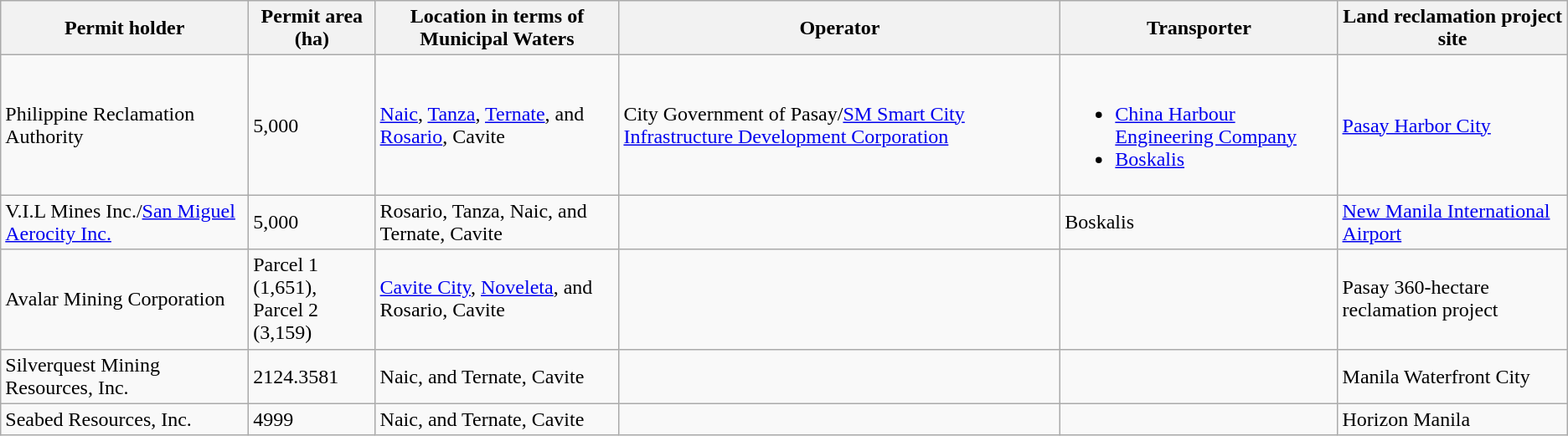<table class="wikitable">
<tr>
<th>Permit holder</th>
<th>Permit area (ha)</th>
<th>Location in terms of Municipal Waters</th>
<th>Operator</th>
<th>Transporter</th>
<th>Land reclamation project site</th>
</tr>
<tr>
<td>Philippine Reclamation Authority</td>
<td>5,000</td>
<td><a href='#'>Naic</a>, <a href='#'>Tanza</a>, <a href='#'>Ternate</a>, and <a href='#'>Rosario</a>, Cavite</td>
<td>City Government of Pasay/<a href='#'>SM Smart City Infrastructure Development Corporation</a></td>
<td><br><ul><li><a href='#'>China Harbour Engineering Company</a></li><li><a href='#'>Boskalis</a></li></ul></td>
<td><a href='#'>Pasay Harbor City</a></td>
</tr>
<tr>
<td>V.I.L Mines Inc./<a href='#'>San Miguel Aerocity Inc.</a></td>
<td>5,000</td>
<td>Rosario, Tanza, Naic, and Ternate, Cavite</td>
<td></td>
<td>Boskalis</td>
<td><a href='#'>New Manila International Airport</a></td>
</tr>
<tr>
<td>Avalar Mining Corporation</td>
<td>Parcel 1 (1,651),<br>Parcel 2 (3,159)</td>
<td><a href='#'>Cavite City</a>, <a href='#'>Noveleta</a>, and Rosario, Cavite</td>
<td></td>
<td></td>
<td>Pasay 360-hectare reclamation project</td>
</tr>
<tr>
<td>Silverquest Mining Resources, Inc.</td>
<td>2124.3581</td>
<td>Naic, and Ternate, Cavite</td>
<td></td>
<td></td>
<td>Manila Waterfront City</td>
</tr>
<tr>
<td>Seabed Resources, Inc.</td>
<td>4999</td>
<td>Naic, and Ternate, Cavite</td>
<td></td>
<td></td>
<td>Horizon Manila</td>
</tr>
</table>
